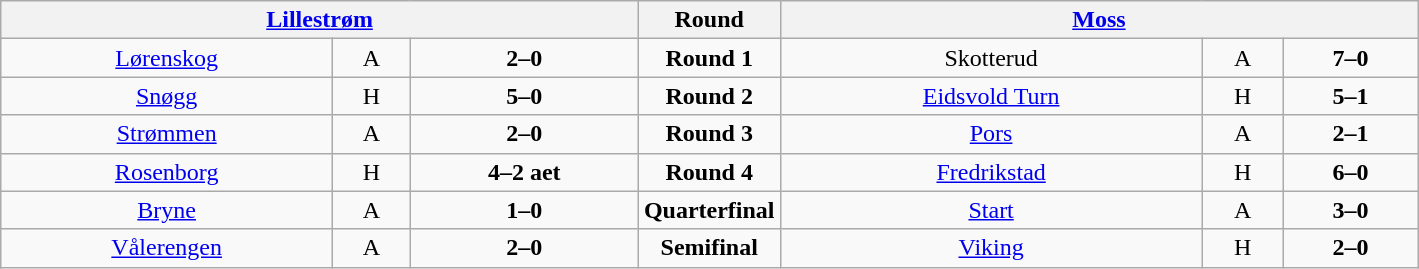<table border=1 class=wikitable style="text-align:center">
<tr valign=top>
<th width=45% colspan=3><a href='#'>Lillestrøm</a></th>
<th width=10%>Round</th>
<th width=45% colspan=3><a href='#'>Moss</a></th>
</tr>
<tr valign=top>
<td><a href='#'>Lørenskog</a></td>
<td>A</td>
<td><strong>2–0</strong></td>
<td><strong>Round 1</strong></td>
<td>Skotterud</td>
<td>A</td>
<td><strong>7–0</strong></td>
</tr>
<tr valign=top>
<td><a href='#'>Snøgg</a></td>
<td>H</td>
<td><strong>5–0</strong></td>
<td><strong>Round 2</strong></td>
<td><a href='#'>Eidsvold Turn</a></td>
<td>H</td>
<td><strong>5–1</strong></td>
</tr>
<tr valign=top>
<td><a href='#'>Strømmen</a></td>
<td>A</td>
<td><strong>2–0</strong></td>
<td><strong>Round 3</strong></td>
<td><a href='#'>Pors</a></td>
<td>A</td>
<td><strong>2–1</strong></td>
</tr>
<tr valign=top>
<td><a href='#'>Rosenborg</a></td>
<td>H</td>
<td><strong>4–2 aet</strong></td>
<td><strong>Round 4</strong></td>
<td><a href='#'>Fredrikstad</a></td>
<td>H</td>
<td><strong>6–0</strong></td>
</tr>
<tr valign=top>
<td><a href='#'>Bryne</a></td>
<td>A</td>
<td><strong>1–0</strong></td>
<td><strong>Quarterfinal</strong></td>
<td><a href='#'>Start</a></td>
<td>A</td>
<td><strong>3–0</strong></td>
</tr>
<tr valign=top>
<td><a href='#'>Vålerengen</a></td>
<td>A</td>
<td><strong>2–0</strong></td>
<td><strong>Semifinal</strong></td>
<td><a href='#'>Viking</a></td>
<td>H</td>
<td><strong>2–0</strong></td>
</tr>
</table>
